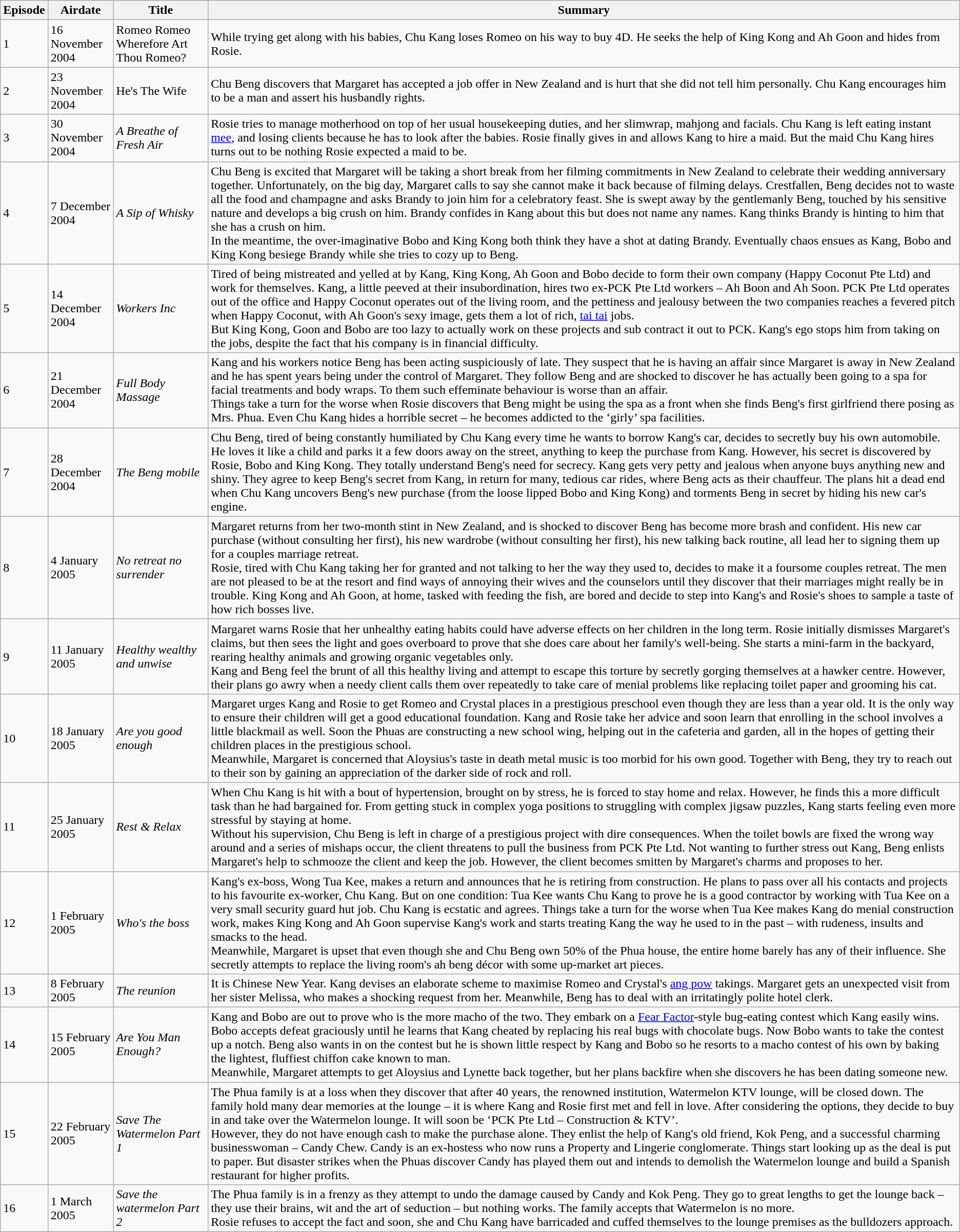<table class="wikitable">
<tr>
<th>Episode</th>
<th>Airdate</th>
<th>Title</th>
<th>Summary</th>
</tr>
<tr>
<td>1</td>
<td>16 November 2004</td>
<td>Romeo Romeo Wherefore Art Thou Romeo?</td>
<td>While trying get along with his babies, Chu Kang loses Romeo on his way to buy 4D. He seeks the help of King Kong and Ah Goon and hides from Rosie.</td>
</tr>
<tr>
<td>2</td>
<td>23 November 2004</td>
<td>He's The Wife</td>
<td>Chu Beng discovers that Margaret has accepted a job offer in New Zealand and is hurt that she did not tell him personally. Chu Kang encourages him to be a man and assert his husbandly rights.</td>
</tr>
<tr>
<td>3</td>
<td>30 November 2004</td>
<td><em>A Breathe of Fresh Air</em></td>
<td>Rosie tries to manage motherhood on top of her usual housekeeping duties, and her slimwrap, mahjong and facials. Chu Kang is left eating instant <a href='#'>mee</a>, and losing clients because he has to look after the babies. Rosie finally gives in and allows Kang to hire a maid. But the maid Chu Kang hires turns out to be nothing Rosie expected a maid to be.</td>
</tr>
<tr>
<td>4</td>
<td>7 December 2004</td>
<td><em>A Sip of Whisky</em></td>
<td>Chu Beng is excited that Margaret will be taking a short break from her filming commitments in New Zealand to celebrate their wedding anniversary together. Unfortunately, on the big day, Margaret calls to say she cannot make it back because of filming delays. Crestfallen, Beng decides not to waste all the food and champagne and asks Brandy to join him for a celebratory feast. She is swept away by the gentlemanly Beng, touched by his sensitive nature and develops a big crush on him. Brandy confides in Kang about this but does not name any names. Kang thinks Brandy is hinting to him that she has a crush on him.<br>In the meantime, the over-imaginative Bobo and King Kong both think they have a shot at dating Brandy. Eventually chaos ensues as Kang, Bobo and King Kong besiege Brandy while she tries to cozy up to Beng.</td>
</tr>
<tr>
<td>5</td>
<td>14 December 2004</td>
<td><em>Workers Inc</em></td>
<td>Tired of being mistreated and yelled at by Kang, King Kong, Ah Goon and Bobo decide to form their own company (Happy Coconut Pte Ltd) and work for themselves. Kang, a little peeved at their insubordination, hires two ex-PCK Pte Ltd workers – Ah Boon and Ah Soon. PCK Pte Ltd operates out of the office and Happy Coconut operates out of the living room, and the pettiness and jealousy between the two companies reaches a fevered pitch when Happy Coconut, with Ah Goon's sexy image, gets them a lot of rich, <a href='#'>tai tai</a> jobs.<br>But King Kong, Goon and Bobo are too lazy to actually work on these projects and sub contract it out to PCK. Kang's ego stops him from taking on the jobs, despite the fact that his company is in financial difficulty.</td>
</tr>
<tr>
<td>6</td>
<td>21 December 2004</td>
<td><em>Full Body Massage</em></td>
<td>Kang and his workers notice Beng has been acting suspiciously of late. They suspect that he is having an affair since Margaret is away in New Zealand and he has spent years being under the control of Margaret. They follow Beng and are shocked to discover he has actually been going to a spa for facial treatments and body wraps. To them such effeminate behaviour is worse than an affair.<br>Things take a turn for the worse when Rosie discovers that Beng might be using the spa as a front when she finds Beng's first girlfriend there posing as Mrs. Phua. Even Chu Kang hides a horrible secret – he becomes addicted to the ‘girly’ spa facilities.</td>
</tr>
<tr>
<td>7</td>
<td>28 December 2004</td>
<td><em>The Beng mobile</em></td>
<td>Chu Beng, tired of being constantly humiliated by Chu Kang every time he wants to borrow Kang's car, decides to secretly buy his own automobile. He loves it like a child and parks it a few doors away on the street, anything to keep the purchase from Kang. However, his secret is discovered by Rosie, Bobo and King Kong. They totally understand Beng's need for secrecy. Kang gets very petty and jealous when anyone buys anything new and shiny. They agree to keep Beng's secret from Kang, in return for many, tedious car rides, where Beng acts as their chauffeur. The plans hit a dead end when Chu Kang uncovers Beng's new purchase (from the loose lipped Bobo and King Kong) and torments Beng in secret by hiding his new car's engine.</td>
</tr>
<tr>
<td>8</td>
<td>4 January 2005</td>
<td><em>No retreat no surrender</em></td>
<td>Margaret returns from her two-month stint in New Zealand, and is shocked to discover Beng has become more brash and confident. His new car purchase (without consulting her first), his new wardrobe (without consulting her first), his new talking back routine, all lead her to signing them up for a couples marriage retreat.<br>Rosie, tired with Chu Kang taking her for granted and not talking to her the way they used to, decides to make it a foursome couples retreat. The men are not pleased to be at the resort and find ways of annoying their wives and the counselors until they discover that their marriages might really be in trouble.
King Kong and Ah Goon, at home, tasked with feeding the fish, are bored and decide to step into Kang's and Rosie's shoes to sample a taste of how rich bosses live.</td>
</tr>
<tr>
<td>9</td>
<td>11 January 2005</td>
<td><em>Healthy wealthy and unwise</em></td>
<td>Margaret warns Rosie that her unhealthy eating habits could have adverse effects on her children in the long term. Rosie initially dismisses Margaret's claims, but then sees the light and goes overboard to prove that she does care about her family's well-being. She starts a mini-farm in the backyard, rearing healthy animals and growing organic vegetables only.<br>Kang and Beng feel the brunt of all this healthy living and attempt to escape this torture by secretly gorging themselves at a hawker centre. However, their plans go awry when a needy client calls them over repeatedly to take care of menial problems like replacing toilet paper and grooming his cat.</td>
</tr>
<tr>
<td>10</td>
<td>18 January 2005</td>
<td><em>Are you good enough</em></td>
<td>Margaret urges Kang and Rosie to get Romeo and Crystal places in a prestigious preschool even though they are less than a year old. It is the only way to ensure their children will get a good educational foundation. Kang and Rosie take her advice and soon learn that enrolling in the school involves a little blackmail as well. Soon the Phuas are constructing a new school wing, helping out in the cafeteria and garden, all in the hopes of getting their children places in the prestigious school.<br>Meanwhile, Margaret is concerned that Aloysius's taste in death metal music is too morbid for his own good. Together with Beng, they try to reach out to their son by gaining an appreciation of the darker side of rock and roll.</td>
</tr>
<tr>
<td>11</td>
<td>25 January 2005</td>
<td><em>Rest & Relax</em></td>
<td>When Chu Kang is hit with a bout of hypertension, brought on by stress, he is forced to stay home and relax. However, he finds this a more difficult task than he had bargained for. From getting stuck in complex yoga positions to struggling with complex jigsaw puzzles, Kang starts feeling even more stressful by staying at home.<br>Without his supervision, Chu Beng is left in charge of a prestigious project with dire consequences. When the toilet bowls are fixed the wrong way around and a series of mishaps occur, the client threatens to pull the business from PCK Pte Ltd. Not wanting to further stress out Kang, Beng enlists Margaret's help to schmooze the client and keep the job. However, the client becomes smitten by Margaret's charms and proposes to her.</td>
</tr>
<tr>
<td>12</td>
<td>1 February 2005</td>
<td><em>Who's the boss</em></td>
<td>Kang's ex-boss, Wong Tua Kee, makes a return and announces that he is retiring from construction. He plans to pass over all his contacts and projects to his favourite ex-worker, Chu Kang. But on one condition: Tua Kee wants Chu Kang to prove he is a good contractor by working with Tua Kee on a very small security guard hut job. Chu Kang is ecstatic and agrees. Things take a turn for the worse when Tua Kee makes Kang do menial construction work, makes King Kong and Ah Goon supervise Kang's work and starts treating Kang the way he used to in the past – with rudeness, insults and smacks to the head.<br>Meanwhile, Margaret is upset that even though she and Chu Beng own 50% of the Phua house, the entire home barely has any of their influence. She secretly attempts to replace the living room's ah beng décor with some up-market art pieces.</td>
</tr>
<tr>
<td>13</td>
<td>8 February 2005</td>
<td><em>The reunion</em></td>
<td>It is Chinese New Year. Kang devises an elaborate scheme to maximise Romeo and Crystal's <a href='#'>ang pow</a> takings. Margaret gets an unexpected visit from her sister Melissa, who makes a shocking request from her. Meanwhile, Beng has to deal with an irritatingly polite hotel clerk.</td>
</tr>
<tr>
<td>14</td>
<td>15 February 2005</td>
<td><em>Are You Man Enough?</em></td>
<td>Kang and Bobo are out to prove who is the more macho of the two. They embark on a <a href='#'>Fear Factor</a>-style bug-eating contest which Kang easily wins. Bobo accepts defeat graciously until he learns that Kang cheated by replacing his real bugs with chocolate bugs. Now Bobo wants to take the contest up a notch. Beng also wants in on the contest but he is shown little respect by Kang and Bobo so he resorts to a macho contest of his own by baking the lightest, fluffiest chiffon cake known to man.<br>Meanwhile, Margaret attempts to get Aloysius and Lynette back together, but her plans backfire when she discovers he has been dating someone new.</td>
</tr>
<tr>
<td>15</td>
<td>22 February 2005</td>
<td><em>Save The Watermelon Part 1</em></td>
<td>The Phua family is at a loss when they discover that after 40 years, the renowned institution, Watermelon KTV lounge, will be closed down. The family hold many dear memories at the lounge – it is where Kang and Rosie first met and fell in love. After considering the options, they decide to buy in and take over the Watermelon lounge. It will soon be ‘PCK Pte Ltd – Construction & KTV’.<br>However, they do not have enough cash to make the purchase alone. They enlist the help of Kang's old friend, Kok Peng, and a successful charming businesswoman – Candy Chew. Candy is an ex-hostess who now runs a Property and Lingerie conglomerate.
Things start looking up as the deal is put to paper. But disaster strikes when the Phuas discover Candy has played them out and intends to demolish the Watermelon lounge and build a Spanish restaurant for higher profits.</td>
</tr>
<tr>
<td>16</td>
<td>1 March 2005</td>
<td><em>Save the watermelon Part 2</em></td>
<td>The Phua family is in a frenzy as they attempt to undo the damage caused by Candy and Kok Peng. They go to great lengths to get the lounge back – they use their brains, wit and the art of seduction – but nothing works. The family accepts that Watermelon is no more.<br>Rosie refuses to accept the fact and soon, she and Chu Kang have barricaded and cuffed themselves to the lounge premises as the bulldozers approach.</td>
</tr>
</table>
